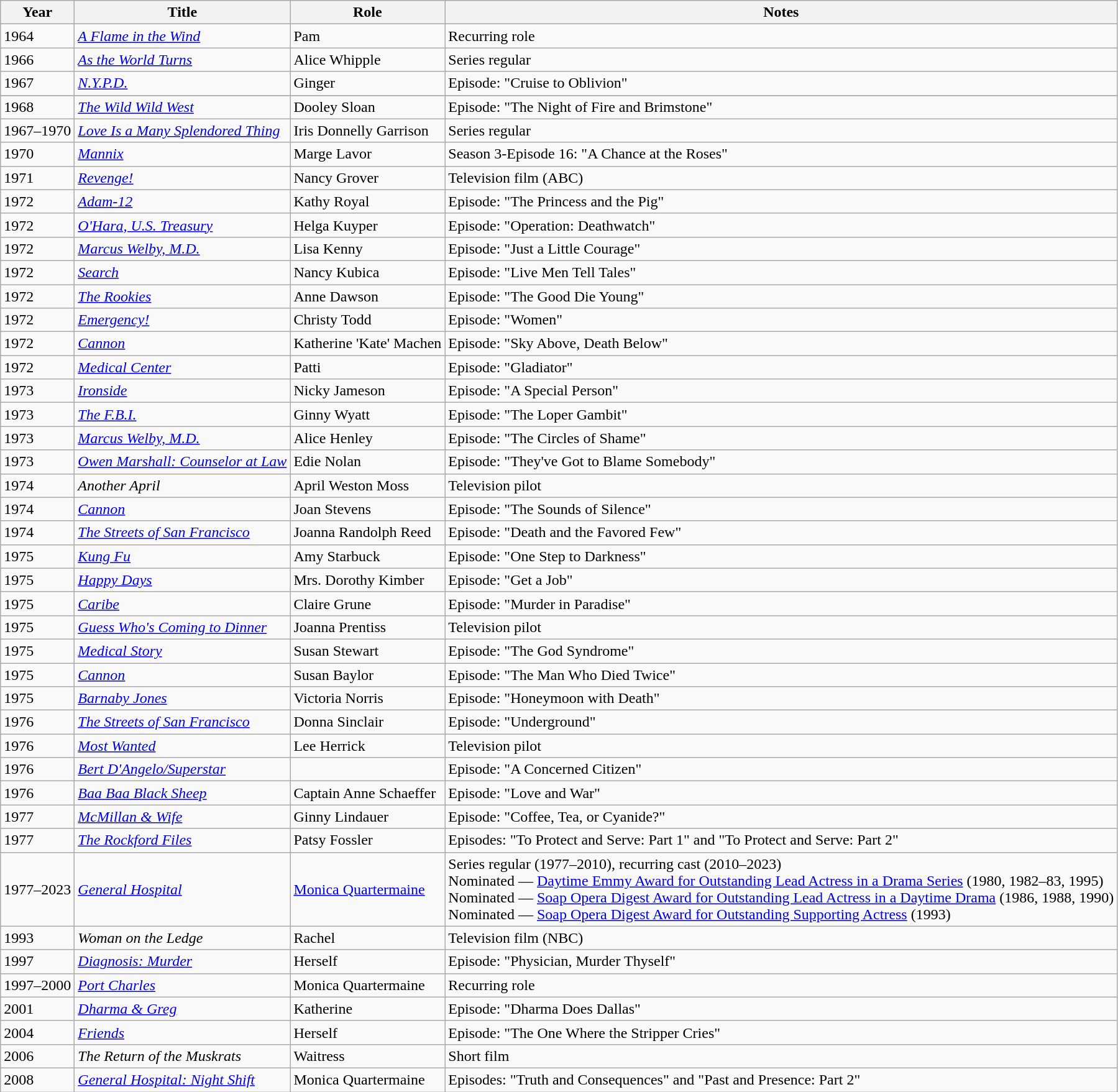<table class="wikitable sortable">
<tr>
<th>Year</th>
<th>Title</th>
<th>Role</th>
<th class="unsortable">Notes</th>
</tr>
<tr>
<td>1964</td>
<td><em><a href='#'>A Flame in the Wind</a></em></td>
<td>Pam</td>
<td>Recurring role</td>
</tr>
<tr>
<td>1966</td>
<td><em><a href='#'>As the World Turns</a> </em></td>
<td>Alice Whipple</td>
<td>Series regular</td>
</tr>
<tr>
<td>1967</td>
<td><em><a href='#'>N.Y.P.D.</a></em></td>
<td>Ginger</td>
<td>Episode: "Cruise to Oblivion"</td>
</tr>
<tr>
</tr>
<tr>
<td>1968</td>
<td><em><a href='#'>The Wild Wild West</a></em></td>
<td>Dooley Sloan</td>
<td>Episode: "The Night of Fire and Brimstone"</td>
</tr>
<tr>
<td>1967–1970</td>
<td><em><a href='#'>Love Is a Many Splendored Thing</a></em></td>
<td>Iris Donnelly Garrison</td>
<td>Series regular</td>
</tr>
<tr>
<td>1970</td>
<td><em><a href='#'>Mannix</a></em></td>
<td>Marge Lavor</td>
<td>Season 3-Episode 16: "A Chance at the Roses"</td>
</tr>
<tr>
<td>1971</td>
<td><em><a href='#'>Revenge!</a></em></td>
<td>Nancy Grover</td>
<td>Television film (ABC)</td>
</tr>
<tr>
<td>1972</td>
<td><em><a href='#'>Adam-12</a></em></td>
<td>Kathy Royal</td>
<td>Episode: "The Princess and the Pig"</td>
</tr>
<tr>
<td>1972</td>
<td><em><a href='#'>O'Hara, U.S. Treasury</a></em></td>
<td>Helga Kuyper</td>
<td>Episode: "Operation: Deathwatch"</td>
</tr>
<tr>
<td>1972</td>
<td><em><a href='#'>Marcus Welby, M.D.</a></em></td>
<td>Lisa Kenny</td>
<td>Episode: "Just a Little Courage"</td>
</tr>
<tr>
<td>1972</td>
<td><em><a href='#'>Search</a></em></td>
<td>Nancy Kubica</td>
<td>Episode: "Live Men Tell Tales"</td>
</tr>
<tr>
<td>1972</td>
<td><em><a href='#'>The Rookies</a></em></td>
<td>Anne Dawson</td>
<td>Episode: "The Good Die Young"</td>
</tr>
<tr>
<td>1972</td>
<td><em><a href='#'>Emergency!</a></em></td>
<td>Christy Todd</td>
<td>Episode: "Women"</td>
</tr>
<tr>
<td>1972</td>
<td><em><a href='#'>Cannon</a></em></td>
<td>Katherine 'Kate' Machen</td>
<td>Episode: "Sky Above, Death Below"</td>
</tr>
<tr>
<td>1972</td>
<td><em><a href='#'>Medical Center</a></em></td>
<td>Patti</td>
<td>Episode: "Gladiator"</td>
</tr>
<tr>
<td>1973</td>
<td><em><a href='#'>Ironside</a></em></td>
<td>Nicky Jameson</td>
<td>Episode: "A Special Person"</td>
</tr>
<tr>
<td>1973</td>
<td><em><a href='#'>The F.B.I.</a></em></td>
<td>Ginny Wyatt</td>
<td>Episode: "The Loper Gambit"</td>
</tr>
<tr>
<td>1973</td>
<td><em><a href='#'>Marcus Welby, M.D.</a></em></td>
<td>Alice Henley</td>
<td>Episode: "The Circles of Shame"</td>
</tr>
<tr>
<td>1973</td>
<td><em><a href='#'>Owen Marshall: Counselor at Law</a> </em></td>
<td>Edie Nolan</td>
<td>Episode: "They've Got to Blame Somebody"</td>
</tr>
<tr>
<td>1974</td>
<td><em>Another April</em></td>
<td>April Weston Moss</td>
<td>Television pilot</td>
</tr>
<tr>
<td>1974</td>
<td><em><a href='#'>Cannon</a></em></td>
<td>Joan Stevens</td>
<td>Episode: "The Sounds of Silence"</td>
</tr>
<tr>
<td>1974</td>
<td><em><a href='#'>The Streets of San Francisco</a></em></td>
<td>Joanna Randolph Reed</td>
<td>Episode: "Death and the Favored Few"</td>
</tr>
<tr>
<td>1975</td>
<td><em><a href='#'>Kung Fu</a></em></td>
<td>Amy Starbuck</td>
<td>Episode: "One Step to Darkness"</td>
</tr>
<tr>
<td>1975</td>
<td><em><a href='#'>Happy Days</a></em></td>
<td>Mrs. Dorothy Kimber</td>
<td>Episode: "Get a Job"</td>
</tr>
<tr>
<td>1975</td>
<td><em><a href='#'>Caribe</a></em></td>
<td>Claire Grune</td>
<td>Episode: "Murder in Paradise"</td>
</tr>
<tr>
<td>1975</td>
<td><em><a href='#'>Guess Who's Coming to Dinner</a></em></td>
<td>Joanna Prentiss</td>
<td>Television pilot</td>
</tr>
<tr>
<td>1975</td>
<td><em><a href='#'>Medical Story</a></em></td>
<td>Susan Stewart</td>
<td>Episode: "The God Syndrome"</td>
</tr>
<tr>
<td>1975</td>
<td><em><a href='#'>Cannon</a></em></td>
<td>Susan Baylor</td>
<td>Episode: "The Man Who Died Twice"</td>
</tr>
<tr>
<td>1975</td>
<td><em><a href='#'>Barnaby Jones</a></em></td>
<td>Victoria Norris</td>
<td>Episode: "Honeymoon with Death"</td>
</tr>
<tr>
<td>1976</td>
<td><em><a href='#'>The Streets of San Francisco</a></em></td>
<td>Donna Sinclair</td>
<td>Episode: "Underground"</td>
</tr>
<tr>
<td>1976</td>
<td><em><a href='#'>Most Wanted</a></em></td>
<td>Lee Herrick</td>
<td>Television pilot</td>
</tr>
<tr>
<td>1976</td>
<td><em><a href='#'>Bert D'Angelo/Superstar</a> </em></td>
<td></td>
<td>Episode: "A Concerned Citizen"</td>
</tr>
<tr>
<td>1976</td>
<td><em><a href='#'>Baa Baa Black Sheep</a></em></td>
<td>Captain Anne Schaeffer</td>
<td>Episode: "Love and War"</td>
</tr>
<tr>
<td>1977</td>
<td><em><a href='#'>McMillan & Wife</a></em></td>
<td>Ginny Lindauer</td>
<td>Episode: "Coffee, Tea, or Cyanide?"</td>
</tr>
<tr>
<td>1977</td>
<td><em><a href='#'>The Rockford Files</a> </em></td>
<td>Patsy Fossler</td>
<td>Episodes: "To Protect and Serve: Part 1" and "To Protect and Serve: Part 2"</td>
</tr>
<tr>
<td>1977–2023</td>
<td><em><a href='#'>General Hospital</a></em></td>
<td><a href='#'>Monica Quartermaine</a></td>
<td>Series regular (1977–2010), recurring cast (2010–2023)<br>Nominated — <a href='#'>Daytime Emmy Award for Outstanding Lead Actress in a Drama Series</a> (1980, 1982–83, 1995)<br>Nominated — <a href='#'>Soap Opera Digest Award for Outstanding Lead Actress in a Daytime Drama</a> (1986, 1988, 1990)<br>Nominated — <a href='#'>Soap Opera Digest Award for Outstanding Supporting Actress</a> (1993)</td>
</tr>
<tr>
<td>1993</td>
<td><em>Woman on the Ledge</em></td>
<td>Rachel</td>
<td>Television film (NBC)</td>
</tr>
<tr>
<td>1997</td>
<td><em><a href='#'>Diagnosis: Murder</a></em></td>
<td>Herself</td>
<td>Episode: "Physician, Murder Thyself"</td>
</tr>
<tr>
<td>1997–2000</td>
<td><em><a href='#'>Port Charles</a></em></td>
<td>Monica Quartermaine</td>
<td>Recurring role</td>
</tr>
<tr>
<td>2001</td>
<td><em><a href='#'>Dharma & Greg</a></em></td>
<td>Katherine</td>
<td>Episode: "Dharma Does Dallas"</td>
</tr>
<tr>
<td>2004</td>
<td><em><a href='#'>Friends</a></em></td>
<td>Herself</td>
<td>Episode: "The One Where the Stripper Cries"</td>
</tr>
<tr>
<td>2006</td>
<td><em>The Return of the Muskrats</em></td>
<td>Waitress</td>
<td>Short film</td>
</tr>
<tr>
<td>2008</td>
<td><em><a href='#'>General Hospital: Night Shift</a></em></td>
<td>Monica Quartermaine</td>
<td>Episodes: "Truth and Consequences" and "Past and Presence: Part 2"</td>
</tr>
</table>
